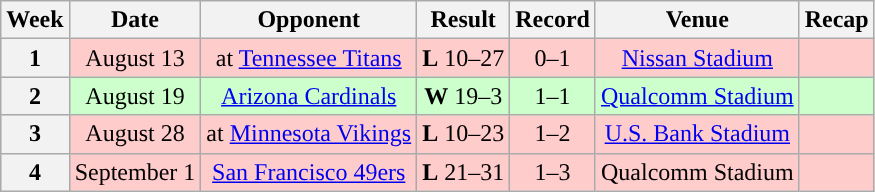<table class="wikitable" style="text-align:center">
<tr>
<th>Week</th>
<th>Date</th>
<th>Opponent</th>
<th>Result</th>
<th>Record</th>
<th>Venue</th>
<th>Recap</th>
</tr>
<tr style="background:#fcc">
<th>1</th>
<td>August 13</td>
<td>at <a href='#'>Tennessee Titans</a></td>
<td><strong>L</strong> 10–27</td>
<td>0–1</td>
<td><a href='#'>Nissan Stadium</a></td>
<td></td>
</tr>
<tr style="background:#cfc">
<th>2</th>
<td>August 19</td>
<td><a href='#'>Arizona Cardinals</a></td>
<td><strong>W</strong> 19–3</td>
<td>1–1</td>
<td><a href='#'>Qualcomm Stadium</a></td>
<td></td>
</tr>
<tr style="background:#fcc">
<th>3</th>
<td>August 28</td>
<td>at <a href='#'>Minnesota Vikings</a></td>
<td><strong>L</strong> 10–23</td>
<td>1–2</td>
<td><a href='#'>U.S. Bank Stadium</a></td>
<td></td>
</tr>
<tr style="background:#fcc">
<th>4</th>
<td>September 1</td>
<td><a href='#'>San Francisco 49ers</a></td>
<td><strong>L</strong> 21–31</td>
<td>1–3</td>
<td>Qualcomm Stadium</td>
<td></td>
</tr>
</table>
